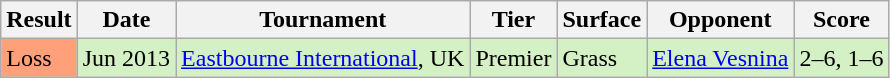<table class=wikitable>
<tr>
<th>Result</th>
<th>Date</th>
<th>Tournament</th>
<th>Tier</th>
<th>Surface</th>
<th>Opponent</th>
<th class="unsortable">Score</th>
</tr>
<tr style="background:#d4f1c5;">
<td bgcolor=FFA07A>Loss</td>
<td>Jun 2013</td>
<td><a href='#'>Eastbourne International</a>, UK</td>
<td>Premier</td>
<td>Grass</td>
<td> <a href='#'>Elena Vesnina</a></td>
<td>2–6, 1–6</td>
</tr>
</table>
